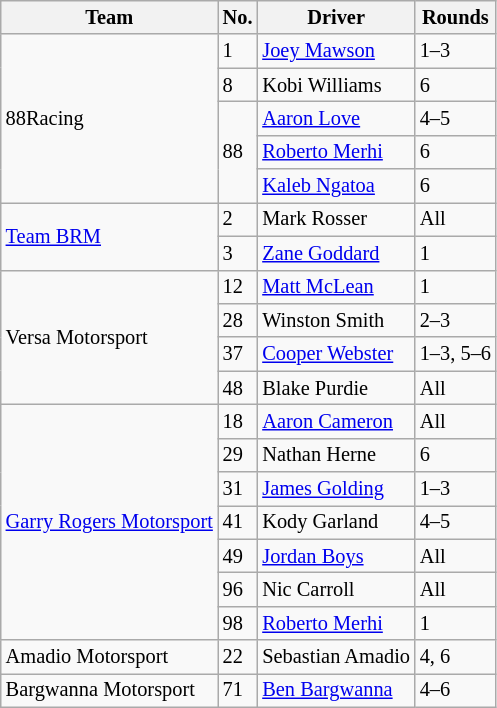<table class="wikitable" style="font-size:85%;">
<tr>
<th>Team</th>
<th>No.</th>
<th>Driver</th>
<th>Rounds</th>
</tr>
<tr>
<td rowspan="5">88Racing</td>
<td>1</td>
<td> <a href='#'>Joey Mawson</a></td>
<td>1–3</td>
</tr>
<tr>
<td>8</td>
<td> Kobi Williams</td>
<td>6</td>
</tr>
<tr>
<td rowspan="3">88</td>
<td> <a href='#'>Aaron Love</a></td>
<td>4–5</td>
</tr>
<tr>
<td> <a href='#'>Roberto Merhi</a></td>
<td>6</td>
</tr>
<tr>
<td> <a href='#'>Kaleb Ngatoa</a></td>
<td>6</td>
</tr>
<tr>
<td rowspan="2"><a href='#'>Team BRM</a></td>
<td>2</td>
<td> Mark Rosser</td>
<td>All</td>
</tr>
<tr>
<td>3</td>
<td> <a href='#'>Zane Goddard</a></td>
<td>1</td>
</tr>
<tr>
<td rowspan="4">Versa Motorsport</td>
<td>12</td>
<td> <a href='#'>Matt McLean</a></td>
<td>1</td>
</tr>
<tr>
<td>28</td>
<td> Winston Smith</td>
<td>2–3</td>
</tr>
<tr>
<td>37</td>
<td nowrap> <a href='#'>Cooper Webster</a></td>
<td nowrap>1–3, 5–6</td>
</tr>
<tr>
<td>48</td>
<td> Blake Purdie</td>
<td>All</td>
</tr>
<tr>
<td rowspan="7" nowrap><a href='#'>Garry Rogers Motorsport</a></td>
<td>18</td>
<td nowrap> <a href='#'>Aaron Cameron</a></td>
<td>All</td>
</tr>
<tr>
<td>29</td>
<td> Nathan Herne</td>
<td>6</td>
</tr>
<tr>
<td>31</td>
<td> <a href='#'>James Golding</a></td>
<td>1–3</td>
</tr>
<tr>
<td>41</td>
<td> Kody Garland</td>
<td>4–5</td>
</tr>
<tr>
<td>49</td>
<td> <a href='#'>Jordan Boys</a></td>
<td>All</td>
</tr>
<tr>
<td>96</td>
<td> Nic Carroll</td>
<td>All</td>
</tr>
<tr>
<td>98</td>
<td> <a href='#'>Roberto Merhi</a></td>
<td>1</td>
</tr>
<tr>
<td>Amadio Motorsport</td>
<td>22</td>
<td nowrap=""> Sebastian Amadio</td>
<td>4, 6</td>
</tr>
<tr>
<td>Bargwanna Motorsport</td>
<td>71</td>
<td> <a href='#'>Ben Bargwanna</a></td>
<td>4–6</td>
</tr>
</table>
